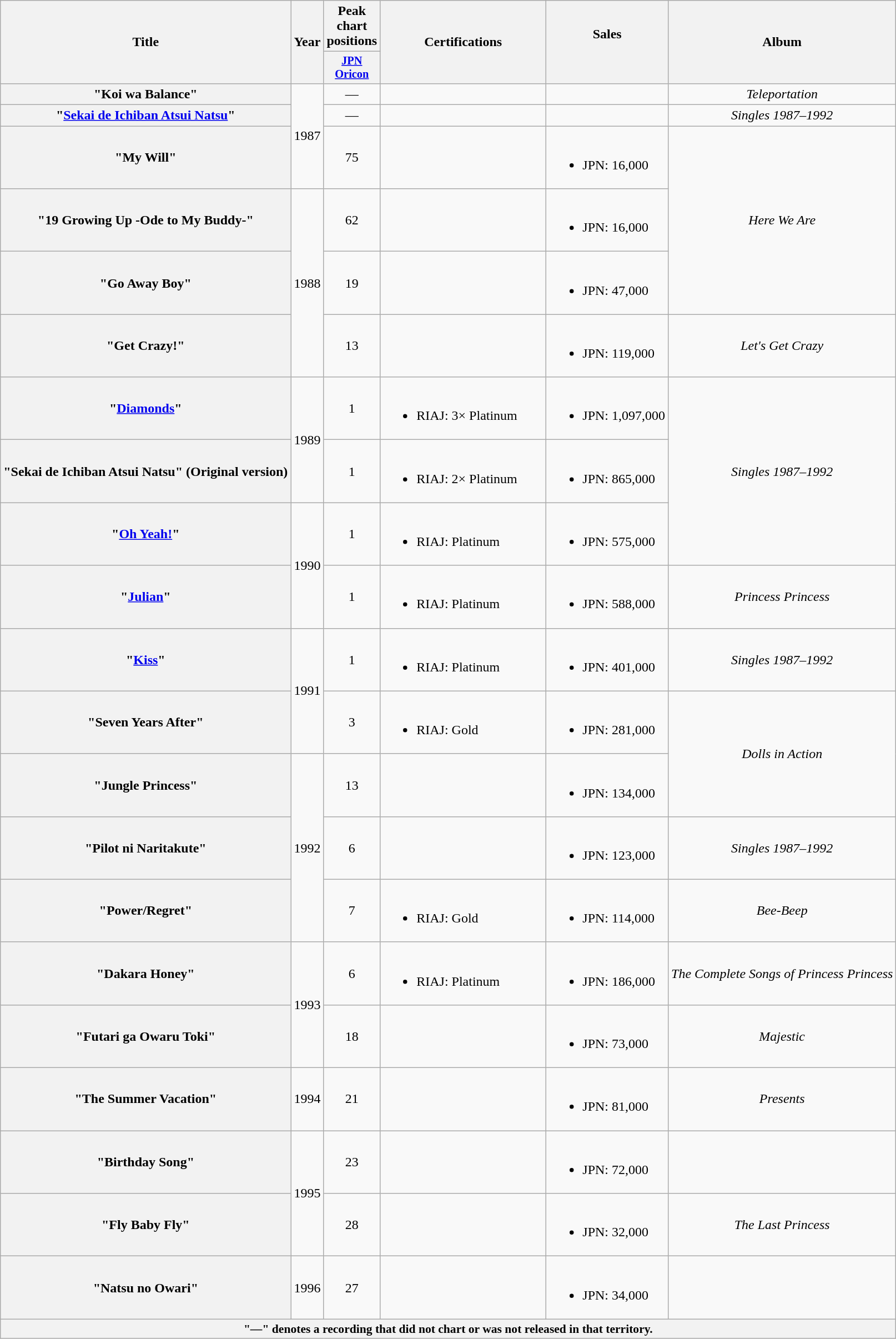<table class="wikitable plainrowheaders">
<tr>
<th scope="col" rowspan="2">Title</th>
<th scope="col" rowspan="2">Year</th>
<th scope="col" colspan="1">Peak chart positions</th>
<th scope="col" rowspan="2" style="width:12em;">Certifications<br></th>
<th scope="col" rowspan="2">Sales<br><br></th>
<th scope="col" rowspan="2">Album</th>
</tr>
<tr>
<th scope="col" style="width:4em;font-size:85%"><a href='#'>JPN<br>Oricon</a><br></th>
</tr>
<tr>
<th scope="row">"Koi wa Balance"</th>
<td align="center" rowspan="3">1987</td>
<td align="center">—</td>
<td></td>
<td></td>
<td align="center"><em>Teleportation</em></td>
</tr>
<tr>
<th scope="row">"<a href='#'>Sekai de Ichiban Atsui Natsu</a>"</th>
<td align="center">—</td>
<td></td>
<td></td>
<td align="center"><em>Singles 1987–1992</em></td>
</tr>
<tr>
<th scope="row">"My Will"</th>
<td align="center">75</td>
<td></td>
<td><br><ul><li>JPN: 16,000</li></ul></td>
<td align="center" rowspan="3"><em>Here We Are</em></td>
</tr>
<tr>
<th scope="row">"19 Growing Up -Ode to My Buddy-"</th>
<td align="center" rowspan="3">1988</td>
<td align="center">62</td>
<td></td>
<td><br><ul><li>JPN: 16,000</li></ul></td>
</tr>
<tr>
<th scope="row">"Go Away Boy"</th>
<td align="center">19</td>
<td></td>
<td><br><ul><li>JPN: 47,000</li></ul></td>
</tr>
<tr>
<th scope="row">"Get Crazy!"</th>
<td align="center">13</td>
<td></td>
<td><br><ul><li>JPN: 119,000</li></ul></td>
<td align="center"><em>Let's Get Crazy</em></td>
</tr>
<tr>
<th scope="row">"<a href='#'>Diamonds</a>"</th>
<td align="center" rowspan="2">1989</td>
<td align="center">1</td>
<td><br><ul><li>RIAJ: 3× Platinum</li></ul></td>
<td><br><ul><li>JPN: 1,097,000</li></ul></td>
<td align="center" rowspan="3"><em>Singles 1987–1992</em></td>
</tr>
<tr>
<th scope="row">"Sekai de Ichiban Atsui Natsu" (Original version)</th>
<td align="center">1</td>
<td><br><ul><li>RIAJ: 2× Platinum</li></ul></td>
<td><br><ul><li>JPN: 865,000</li></ul></td>
</tr>
<tr>
<th scope="row">"<a href='#'>Oh Yeah!</a>"</th>
<td align="center" rowspan="2">1990</td>
<td align="center">1</td>
<td><br><ul><li>RIAJ: Platinum</li></ul></td>
<td><br><ul><li>JPN: 575,000</li></ul></td>
</tr>
<tr>
<th scope="row">"<a href='#'>Julian</a>"</th>
<td align="center">1</td>
<td><br><ul><li>RIAJ: Platinum</li></ul></td>
<td><br><ul><li>JPN: 588,000</li></ul></td>
<td align="center"><em>Princess Princess</em></td>
</tr>
<tr>
<th scope="row">"<a href='#'>Kiss</a>"</th>
<td align="center" rowspan="2">1991</td>
<td align="center">1</td>
<td><br><ul><li>RIAJ: Platinum</li></ul></td>
<td><br><ul><li>JPN: 401,000</li></ul></td>
<td align="center"><em>Singles 1987–1992</em></td>
</tr>
<tr>
<th scope="row">"Seven Years After"</th>
<td align="center">3</td>
<td><br><ul><li>RIAJ: Gold</li></ul></td>
<td><br><ul><li>JPN: 281,000</li></ul></td>
<td align="center" rowspan="2"><em>Dolls in Action</em></td>
</tr>
<tr>
<th scope="row">"Jungle Princess"</th>
<td align="center" rowspan="3">1992</td>
<td align="center">13</td>
<td></td>
<td><br><ul><li>JPN: 134,000</li></ul></td>
</tr>
<tr>
<th scope="row">"Pilot ni Naritakute"</th>
<td align="center">6</td>
<td></td>
<td><br><ul><li>JPN: 123,000</li></ul></td>
<td align="center"><em>Singles 1987–1992</em></td>
</tr>
<tr>
<th scope="row">"Power/Regret"</th>
<td align="center">7</td>
<td><br><ul><li>RIAJ: Gold</li></ul></td>
<td><br><ul><li>JPN: 114,000</li></ul></td>
<td align="center"><em>Bee-Beep</em></td>
</tr>
<tr>
<th scope="row">"Dakara Honey"</th>
<td align="center" rowspan="2">1993</td>
<td align="center">6</td>
<td><br><ul><li>RIAJ: Platinum</li></ul></td>
<td><br><ul><li>JPN: 186,000</li></ul></td>
<td align="center"><em>The Complete Songs of Princess Princess</em></td>
</tr>
<tr>
<th scope="row">"Futari ga Owaru Toki"</th>
<td align="center">18</td>
<td></td>
<td><br><ul><li>JPN: 73,000</li></ul></td>
<td align="center"><em>Majestic</em></td>
</tr>
<tr>
<th scope="row">"The Summer Vacation"</th>
<td align="center">1994</td>
<td align="center">21</td>
<td></td>
<td><br><ul><li>JPN: 81,000</li></ul></td>
<td align="center"><em>Presents</em></td>
</tr>
<tr>
<th scope="row">"Birthday Song"</th>
<td align="center" rowspan="2">1995</td>
<td align="center">23</td>
<td></td>
<td><br><ul><li>JPN: 72,000</li></ul></td>
<td></td>
</tr>
<tr>
<th scope="row">"Fly Baby Fly"</th>
<td align="center">28</td>
<td></td>
<td><br><ul><li>JPN: 32,000</li></ul></td>
<td align="center"><em>The Last Princess</em></td>
</tr>
<tr>
<th scope="row">"Natsu no Owari"</th>
<td align="center">1996</td>
<td align="center">27</td>
<td></td>
<td><br><ul><li>JPN: 34,000</li></ul></td>
<td></td>
</tr>
<tr>
<th align="center" colspan="6" style="font-size:90%">"—" denotes a recording that did not chart or was not released in that territory.</th>
</tr>
</table>
